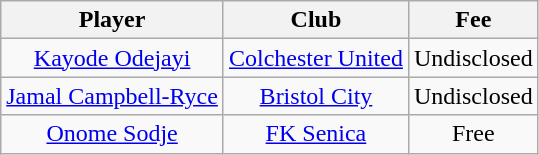<table class="wikitable" style="text-align: center">
<tr>
<th>Player</th>
<th>Club</th>
<th>Fee</th>
</tr>
<tr>
<td><a href='#'>Kayode Odejayi</a></td>
<td><a href='#'>Colchester United</a></td>
<td>Undisclosed</td>
</tr>
<tr>
<td><a href='#'>Jamal Campbell-Ryce</a></td>
<td><a href='#'>Bristol City</a></td>
<td>Undisclosed</td>
</tr>
<tr>
<td><a href='#'>Onome Sodje</a></td>
<td><a href='#'>FK Senica</a></td>
<td>Free</td>
</tr>
</table>
